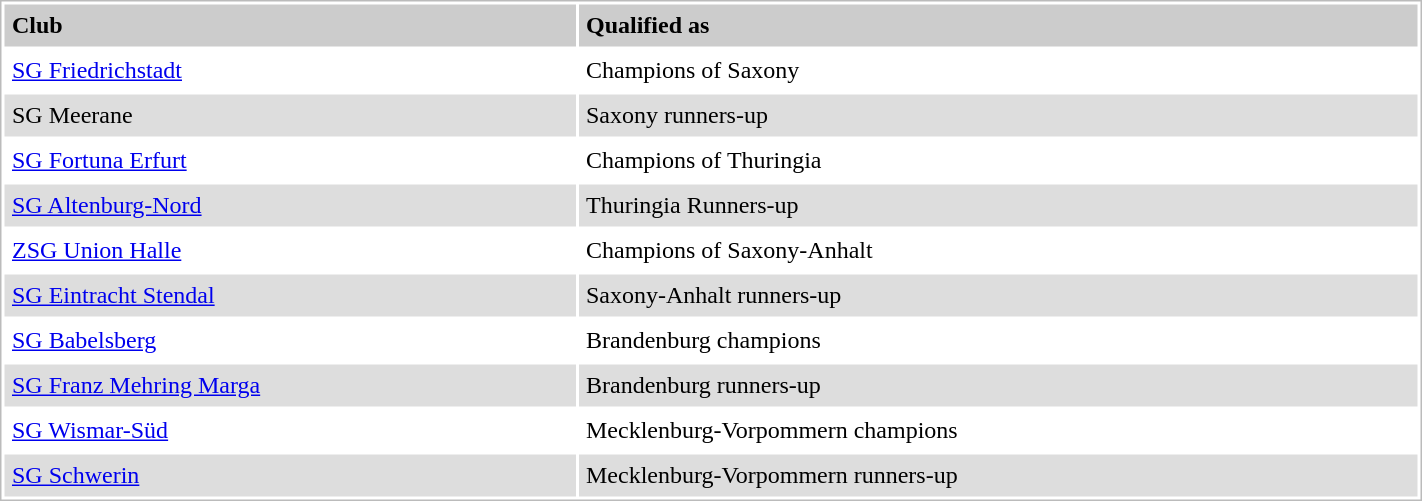<table style="border:1px solid #bbb;background:#fff;" cellpadding="5" cellspacing="2" width="75%">
<tr style="background:#ccc;font-weight:bold">
<td>Club</td>
<td>Qualified as</td>
</tr>
<tr>
<td><a href='#'>SG Friedrichstadt</a></td>
<td>Champions of Saxony</td>
</tr>
<tr style="background:#ddd">
<td>SG Meerane</td>
<td>Saxony runners-up</td>
</tr>
<tr>
<td><a href='#'>SG Fortuna Erfurt</a></td>
<td>Champions of Thuringia</td>
</tr>
<tr style="background:#ddd">
<td><a href='#'>SG Altenburg-Nord</a></td>
<td>Thuringia Runners-up</td>
</tr>
<tr>
<td><a href='#'>ZSG Union Halle</a></td>
<td>Champions of Saxony-Anhalt</td>
</tr>
<tr style="background:#ddd">
<td><a href='#'>SG Eintracht Stendal</a></td>
<td>Saxony-Anhalt runners-up</td>
</tr>
<tr>
<td><a href='#'>SG Babelsberg</a></td>
<td>Brandenburg champions</td>
</tr>
<tr style="background:#ddd">
<td><a href='#'>SG Franz Mehring Marga</a></td>
<td>Brandenburg runners-up</td>
</tr>
<tr>
<td><a href='#'>SG Wismar-Süd</a></td>
<td>Mecklenburg-Vorpommern champions</td>
</tr>
<tr style="background:#ddd">
<td><a href='#'>SG Schwerin</a></td>
<td>Mecklenburg-Vorpommern runners-up</td>
</tr>
</table>
